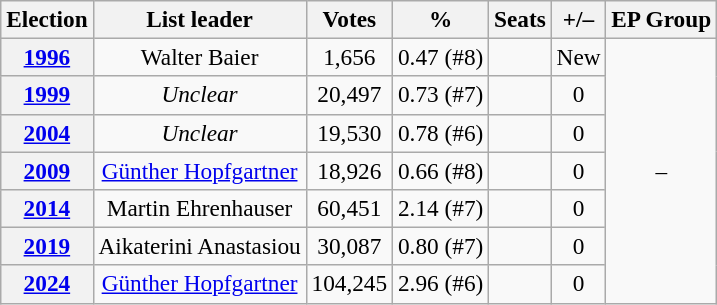<table class="wikitable" style="font-size:97%; text-align:center;">
<tr>
<th>Election</th>
<th>List leader</th>
<th>Votes</th>
<th>%</th>
<th>Seats</th>
<th>+/–</th>
<th>EP Group</th>
</tr>
<tr>
<th><a href='#'>1996</a></th>
<td>Walter Baier</td>
<td>1,656</td>
<td>0.47 (#8)</td>
<td></td>
<td>New</td>
<td rowspan=7>–</td>
</tr>
<tr>
<th><a href='#'>1999</a></th>
<td><em>Unclear</em></td>
<td>20,497</td>
<td>0.73 (#7)</td>
<td></td>
<td> 0</td>
</tr>
<tr>
<th><a href='#'>2004</a></th>
<td><em>Unclear</em></td>
<td>19,530</td>
<td>0.78 (#6)</td>
<td></td>
<td> 0</td>
</tr>
<tr>
<th><a href='#'>2009</a></th>
<td><a href='#'>Günther Hopfgartner</a></td>
<td>18,926</td>
<td>0.66 (#8)</td>
<td></td>
<td> 0</td>
</tr>
<tr>
<th><a href='#'>2014</a></th>
<td>Martin Ehrenhauser</td>
<td>60,451</td>
<td>2.14 (#7)</td>
<td></td>
<td> 0</td>
</tr>
<tr>
<th><a href='#'>2019</a></th>
<td>Aikaterini Anastasiou</td>
<td>30,087</td>
<td>0.80 (#7)</td>
<td></td>
<td> 0</td>
</tr>
<tr>
<th><a href='#'>2024</a></th>
<td><a href='#'>Günther Hopfgartner</a></td>
<td>104,245</td>
<td>2.96 (#6)</td>
<td></td>
<td> 0</td>
</tr>
</table>
